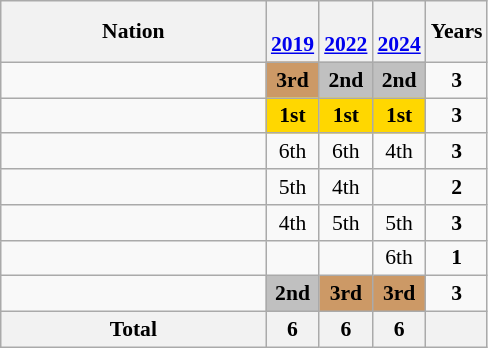<table class="wikitable" style="text-align:center; font-size:90%">
<tr>
<th width=170>Nation</th>
<th><br><a href='#'>2019</a></th>
<th><br><a href='#'>2022</a></th>
<th><br><a href='#'>2024</a></th>
<th>Years</th>
</tr>
<tr>
<td align=left></td>
<td bgcolor=#cc9966><strong>3rd</strong></td>
<td bgcolor=silver><strong>2nd</strong></td>
<td bgcolor=silver><strong>2nd</strong></td>
<td><strong>3</strong></td>
</tr>
<tr>
<td align=left></td>
<td bgcolor=gold><strong>1st</strong></td>
<td bgcolor=gold><strong>1st</strong></td>
<td bgcolor=gold><strong>1st</strong></td>
<td><strong>3</strong></td>
</tr>
<tr>
<td align=left></td>
<td>6th</td>
<td>6th</td>
<td>4th</td>
<td><strong>3</strong></td>
</tr>
<tr>
<td align=left></td>
<td>5th</td>
<td>4th</td>
<td></td>
<td><strong>2</strong></td>
</tr>
<tr>
<td align=left></td>
<td>4th</td>
<td>5th</td>
<td>5th</td>
<td><strong>3</strong></td>
</tr>
<tr>
<td align=left></td>
<td></td>
<td></td>
<td>6th</td>
<td><strong>1</strong></td>
</tr>
<tr>
<td align=left></td>
<td bgcolor=silver><strong>2nd</strong></td>
<td bgcolor=#cc9966><strong>3rd</strong></td>
<td bgcolor=#cc9966><strong>3rd</strong></td>
<td><strong>3</strong></td>
</tr>
<tr>
<th>Total</th>
<th>6</th>
<th>6</th>
<th>6</th>
<th></th>
</tr>
</table>
